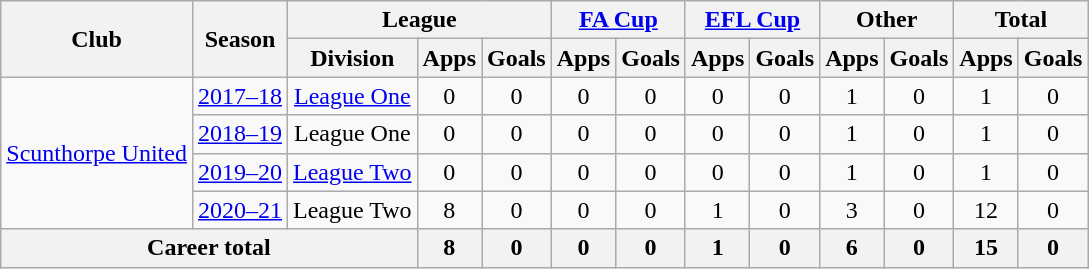<table class=wikitable style="text-align: center">
<tr>
<th rowspan=2>Club</th>
<th rowspan=2>Season</th>
<th colspan=3>League</th>
<th colspan=2><a href='#'>FA Cup</a></th>
<th colspan=2><a href='#'>EFL Cup</a></th>
<th colspan=2>Other</th>
<th colspan=2>Total</th>
</tr>
<tr>
<th>Division</th>
<th>Apps</th>
<th>Goals</th>
<th>Apps</th>
<th>Goals</th>
<th>Apps</th>
<th>Goals</th>
<th>Apps</th>
<th>Goals</th>
<th>Apps</th>
<th>Goals</th>
</tr>
<tr>
<td rowspan=4><a href='#'>Scunthorpe United</a></td>
<td><a href='#'>2017–18</a></td>
<td><a href='#'>League One</a></td>
<td>0</td>
<td>0</td>
<td>0</td>
<td>0</td>
<td>0</td>
<td>0</td>
<td>1</td>
<td>0</td>
<td>1</td>
<td>0</td>
</tr>
<tr>
<td><a href='#'>2018–19</a></td>
<td>League One</td>
<td>0</td>
<td>0</td>
<td>0</td>
<td>0</td>
<td>0</td>
<td>0</td>
<td>1</td>
<td>0</td>
<td>1</td>
<td>0</td>
</tr>
<tr>
<td><a href='#'>2019–20</a></td>
<td><a href='#'>League Two</a></td>
<td>0</td>
<td>0</td>
<td>0</td>
<td>0</td>
<td>0</td>
<td>0</td>
<td>1</td>
<td>0</td>
<td>1</td>
<td>0</td>
</tr>
<tr>
<td><a href='#'>2020–21</a></td>
<td>League Two</td>
<td>8</td>
<td>0</td>
<td>0</td>
<td>0</td>
<td>1</td>
<td>0</td>
<td>3</td>
<td>0</td>
<td>12</td>
<td>0</td>
</tr>
<tr>
<th colspan=3>Career total</th>
<th>8</th>
<th>0</th>
<th>0</th>
<th>0</th>
<th>1</th>
<th>0</th>
<th>6</th>
<th>0</th>
<th>15</th>
<th>0</th>
</tr>
</table>
